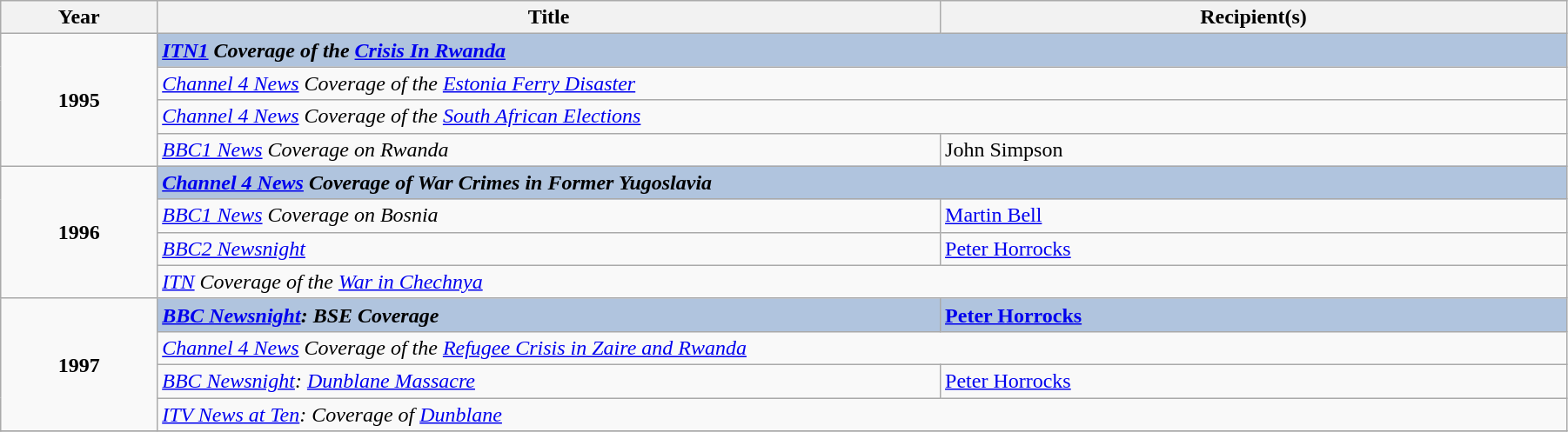<table class="wikitable" width="95%">
<tr>
<th width=5%>Year</th>
<th width=25%><strong>Title</strong></th>
<th width=20%><strong>Recipient(s)</strong></th>
</tr>
<tr>
<td rowspan="4" style="text-align:center;"><strong>1995</strong></td>
<td colspan="2" style="background:#B0C4DE;"><strong><em><a href='#'>ITN1</a> Coverage of the <a href='#'>Crisis In Rwanda</a></em></strong></td>
</tr>
<tr>
<td colspan="2"><em><a href='#'>Channel 4 News</a> Coverage of the <a href='#'>Estonia Ferry Disaster</a></em></td>
</tr>
<tr>
<td colspan="2"><em><a href='#'>Channel 4 News</a> Coverage of the <a href='#'>South African Elections</a></em></td>
</tr>
<tr>
<td><em><a href='#'>BBC1 News</a> Coverage on Rwanda </em></td>
<td>John Simpson</td>
</tr>
<tr>
<td rowspan="4" style="text-align:center;"><strong>1996</strong></td>
<td colspan="2" style="background:#B0C4DE;"><strong><em><a href='#'>Channel 4 News</a> Coverage of War Crimes in Former Yugoslavia</em></strong></td>
</tr>
<tr>
<td><em><a href='#'>BBC1 News</a> Coverage on Bosnia </em></td>
<td><a href='#'>Martin Bell</a></td>
</tr>
<tr>
<td><em><a href='#'>BBC2 Newsnight</a></em></td>
<td><a href='#'>Peter Horrocks</a></td>
</tr>
<tr>
<td colspan="2"><em><a href='#'>ITN</a> Coverage of the <a href='#'>War in Chechnya</a></em></td>
</tr>
<tr>
<td rowspan="4" style="text-align:center;"><strong>1997</strong></td>
<td style="background:#B0C4DE;"><strong><em><a href='#'>BBC Newsnight</a>: BSE Coverage</em></strong></td>
<td style="background:#B0C4DE;"><strong><a href='#'>Peter Horrocks</a></strong></td>
</tr>
<tr>
<td colspan="2"><em><a href='#'>Channel 4 News</a> Coverage of the <a href='#'>Refugee Crisis in Zaire and Rwanda</a></em></td>
</tr>
<tr>
<td><em><a href='#'>BBC Newsnight</a>: <a href='#'>Dunblane Massacre</a></em></td>
<td><a href='#'>Peter Horrocks</a></td>
</tr>
<tr>
<td colspan="2"><em><a href='#'>ITV News at Ten</a>: Coverage of <a href='#'>Dunblane</a></em></td>
</tr>
<tr>
</tr>
</table>
